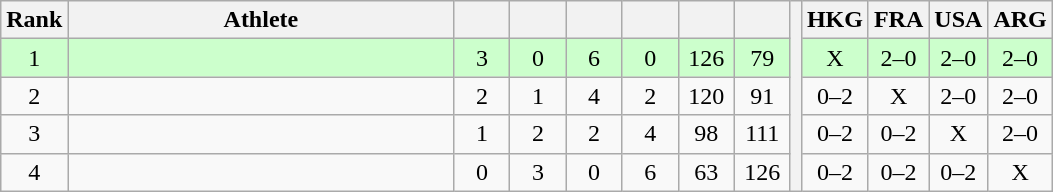<table class="wikitable" style="text-align:center">
<tr>
<th>Rank</th>
<th width=250>Athlete</th>
<th width=30></th>
<th width=30></th>
<th width=30></th>
<th width=30></th>
<th width=30></th>
<th width=30></th>
<th rowspan=5></th>
<th width=30>HKG</th>
<th width=30>FRA</th>
<th width=30>USA</th>
<th width=30>ARG</th>
</tr>
<tr style="background-color:#ccffcc;">
<td>1</td>
<td align=left></td>
<td>3</td>
<td>0</td>
<td>6</td>
<td>0</td>
<td>126</td>
<td>79</td>
<td>X</td>
<td>2–0</td>
<td>2–0</td>
<td>2–0</td>
</tr>
<tr>
<td>2</td>
<td align=left></td>
<td>2</td>
<td>1</td>
<td>4</td>
<td>2</td>
<td>120</td>
<td>91</td>
<td>0–2</td>
<td>X</td>
<td>2–0</td>
<td>2–0</td>
</tr>
<tr>
<td>3</td>
<td align=left></td>
<td>1</td>
<td>2</td>
<td>2</td>
<td>4</td>
<td>98</td>
<td>111</td>
<td>0–2</td>
<td>0–2</td>
<td>X</td>
<td>2–0</td>
</tr>
<tr>
<td>4</td>
<td align=left></td>
<td>0</td>
<td>3</td>
<td>0</td>
<td>6</td>
<td>63</td>
<td>126</td>
<td>0–2</td>
<td>0–2</td>
<td>0–2</td>
<td>X</td>
</tr>
</table>
